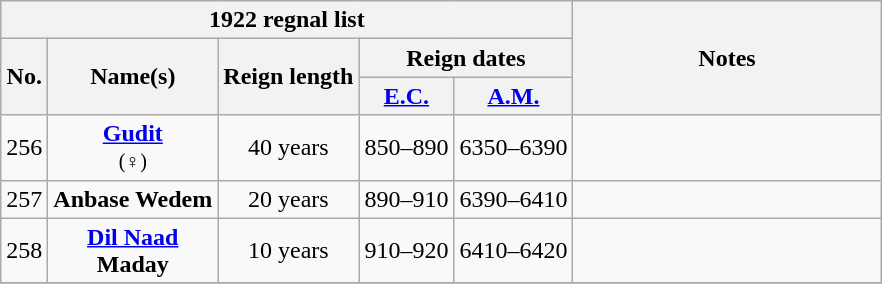<table class="wikitable" style="text-align:center;">
<tr>
<th colspan="5">1922 regnal list</th>
<th rowspan="3" width="35%">Notes</th>
</tr>
<tr>
<th rowspan="2">No.<br></th>
<th rowspan="2">Name(s)<br></th>
<th rowspan="2">Reign length<br></th>
<th colspan="2">Reign dates</th>
</tr>
<tr>
<th><a href='#'>E.C.</a></th>
<th><a href='#'>A.M.</a></th>
</tr>
<tr>
<td>256</td>
<td><strong><a href='#'>Gudit</a></strong><br><small>(♀)</small></td>
<td>40 years</td>
<td>850–890</td>
<td>6350–6390</td>
<td><br></td>
</tr>
<tr>
<td>257</td>
<td><strong>Anbase Wedem</strong></td>
<td>20 years</td>
<td>890–910</td>
<td>6390–6410</td>
<td><br></td>
</tr>
<tr>
<td>258</td>
<td><a href='#'><strong>Dil Naad</strong></a><br><strong>Maday</strong></td>
<td>10 years</td>
<td>910–920</td>
<td>6410–6420</td>
<td><br></td>
</tr>
<tr>
</tr>
</table>
